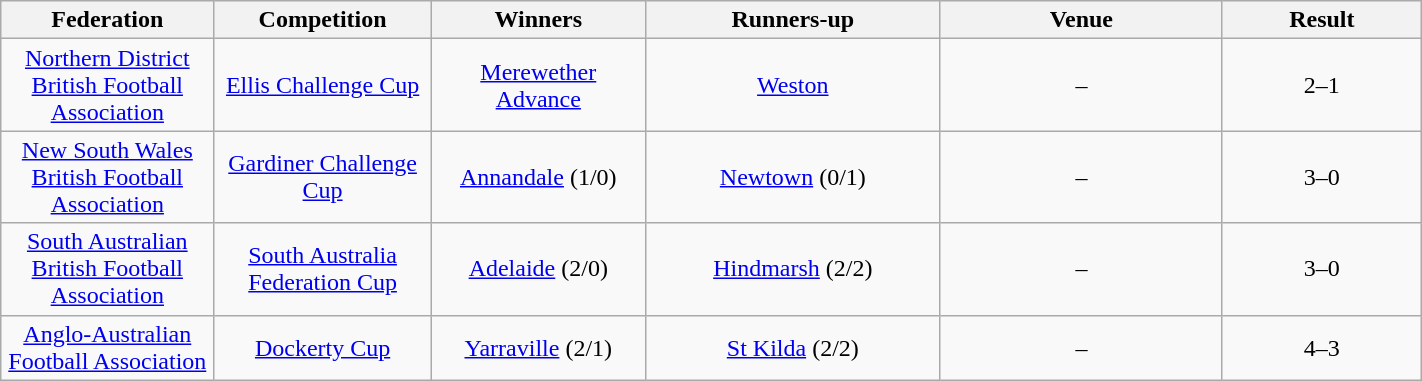<table class="wikitable" width="75%">
<tr>
<th style="width:10em">Federation</th>
<th style="width:10em">Competition</th>
<th style="width:10em">Winners</th>
<th style="width:15em">Runners-up</th>
<th style="width:15em">Venue</th>
<th style="width:10em">Result</th>
</tr>
<tr>
<td align="center"><a href='#'>Northern District British Football Association</a></td>
<td align="center"><a href='#'>Ellis Challenge Cup</a></td>
<td align="center"><a href='#'>Merewether Advance</a></td>
<td align="center"><a href='#'>Weston</a></td>
<td align="center">–</td>
<td align="center">2–1</td>
</tr>
<tr>
<td align="center"><a href='#'>New South Wales British Football Association</a></td>
<td align="center"><a href='#'>Gardiner Challenge Cup</a></td>
<td align="center"><a href='#'>Annandale</a> (1/0)</td>
<td align="center"><a href='#'>Newtown</a> (0/1)</td>
<td align="center">–</td>
<td align="center">3–0</td>
</tr>
<tr>
<td align="center"><a href='#'>South Australian British Football Association</a></td>
<td align="center"><a href='#'>South Australia Federation Cup</a></td>
<td align="center"><a href='#'>Adelaide</a> (2/0)</td>
<td align="center"><a href='#'>Hindmarsh</a> (2/2)</td>
<td align="center">–</td>
<td align="center">3–0</td>
</tr>
<tr>
<td align="center"><a href='#'>Anglo-Australian Football Association</a></td>
<td align="center"><a href='#'>Dockerty Cup</a></td>
<td align="center"><a href='#'>Yarraville</a> (2/1)</td>
<td align="center"><a href='#'>St Kilda</a> (2/2)</td>
<td align="center">–</td>
<td align="center">4–3</td>
</tr>
</table>
